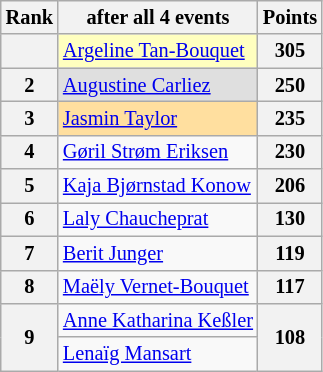<table class="wikitable" style="font-size: 85%;">
<tr>
<th>Rank</th>
<th>after all 4 events</th>
<th>Points</th>
</tr>
<tr>
<th></th>
<td style="background:#ffffbf;"> <a href='#'>Argeline Tan-Bouquet</a> </td>
<th>305</th>
</tr>
<tr>
<th>2</th>
<td style="background:#dfdfdf;"> <a href='#'>Augustine Carliez</a></td>
<th>250</th>
</tr>
<tr>
<th>3</th>
<td style="background:#ffdf9f;"> <a href='#'>Jasmin Taylor</a></td>
<th>235</th>
</tr>
<tr>
<th>4</th>
<td> <a href='#'>Gøril Strøm Eriksen</a></td>
<th>230</th>
</tr>
<tr>
<th>5</th>
<td> <a href='#'>Kaja Bjørnstad Konow</a></td>
<th>206</th>
</tr>
<tr>
<th>6</th>
<td> <a href='#'>Laly Chaucheprat</a></td>
<th>130</th>
</tr>
<tr>
<th>7</th>
<td> <a href='#'>Berit Junger</a></td>
<th>119</th>
</tr>
<tr>
<th>8</th>
<td> <a href='#'>Maëly Vernet-Bouquet</a></td>
<th>117</th>
</tr>
<tr>
<th rowspan="2">9</th>
<td> <a href='#'>Anne Katharina Keßler</a></td>
<th rowspan="2">108</th>
</tr>
<tr>
<td> <a href='#'>Lenaïg Mansart</a></td>
</tr>
</table>
